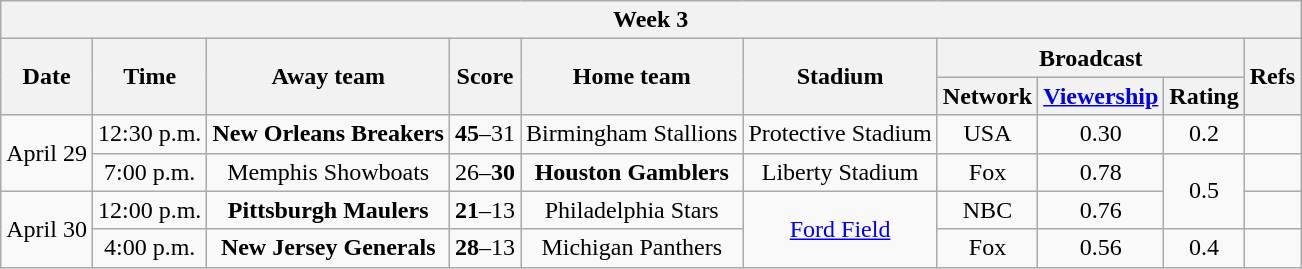<table class="wikitable" style="text-align:center;">
<tr>
<th colspan="10">Week 3</th>
</tr>
<tr>
<th rowspan="2">Date</th>
<th rowspan="2">Time<br></th>
<th rowspan="2">Away team</th>
<th rowspan="2">Score</th>
<th rowspan="2">Home team</th>
<th rowspan="2">Stadium</th>
<th colspan="3">Broadcast</th>
<th rowspan="2">Refs</th>
</tr>
<tr>
<th>Network</th>
<th><a href='#'>Viewership</a><br></th>
<th>Rating<br></th>
</tr>
<tr>
<td rowspan=2>April 29</td>
<td>12:30 p.m.</td>
<td><strong>New Orleans Breakers</strong></td>
<td><strong>45</strong>–31</td>
<td>Birmingham Stallions</td>
<td>Protective Stadium</td>
<td>USA</td>
<td>0.30</td>
<td>0.2</td>
<td></td>
</tr>
<tr>
<td>7:00 p.m.</td>
<td>Memphis Showboats</td>
<td>26–<strong>30</strong></td>
<td><strong>Houston Gamblers</strong></td>
<td>Liberty Stadium</td>
<td>Fox</td>
<td>0.78</td>
<td rowspan=2>0.5</td>
<td></td>
</tr>
<tr>
<td rowspan=2>April 30</td>
<td>12:00 p.m.</td>
<td><strong>Pittsburgh Maulers</strong></td>
<td><strong>21</strong>–13</td>
<td>Philadelphia Stars</td>
<td rowspan="2"><a href='#'>Ford Field</a></td>
<td>NBC</td>
<td>0.76</td>
<td></td>
</tr>
<tr>
<td>4:00 p.m.</td>
<td><strong>New Jersey Generals</strong></td>
<td><strong>28</strong>–13</td>
<td>Michigan Panthers</td>
<td>Fox</td>
<td>0.56</td>
<td>0.4</td>
<td></td>
</tr>
</table>
